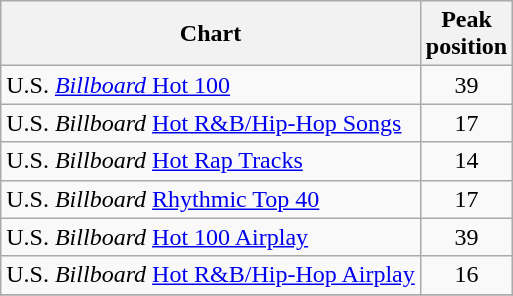<table class="wikitable sortable">
<tr>
<th align="left">Chart</th>
<th align="center">Peak<br>position</th>
</tr>
<tr>
<td align="left">U.S. <a href='#'><em>Billboard</em> Hot 100</a></td>
<td align="center">39</td>
</tr>
<tr>
<td align="left">U.S. <em>Billboard</em> <a href='#'>Hot R&B/Hip-Hop Songs</a></td>
<td align="center">17</td>
</tr>
<tr>
<td align="left">U.S. <em>Billboard</em> <a href='#'>Hot Rap Tracks</a></td>
<td align="center">14</td>
</tr>
<tr>
<td align="left">U.S. <em>Billboard</em> <a href='#'>Rhythmic Top 40</a></td>
<td align="center">17</td>
</tr>
<tr>
<td align="left">U.S. <em>Billboard</em> <a href='#'>Hot 100 Airplay</a></td>
<td align="center">39</td>
</tr>
<tr>
<td align="left">U.S. <em>Billboard</em> <a href='#'>Hot R&B/Hip-Hop Airplay</a></td>
<td align="center">16</td>
</tr>
<tr>
</tr>
</table>
